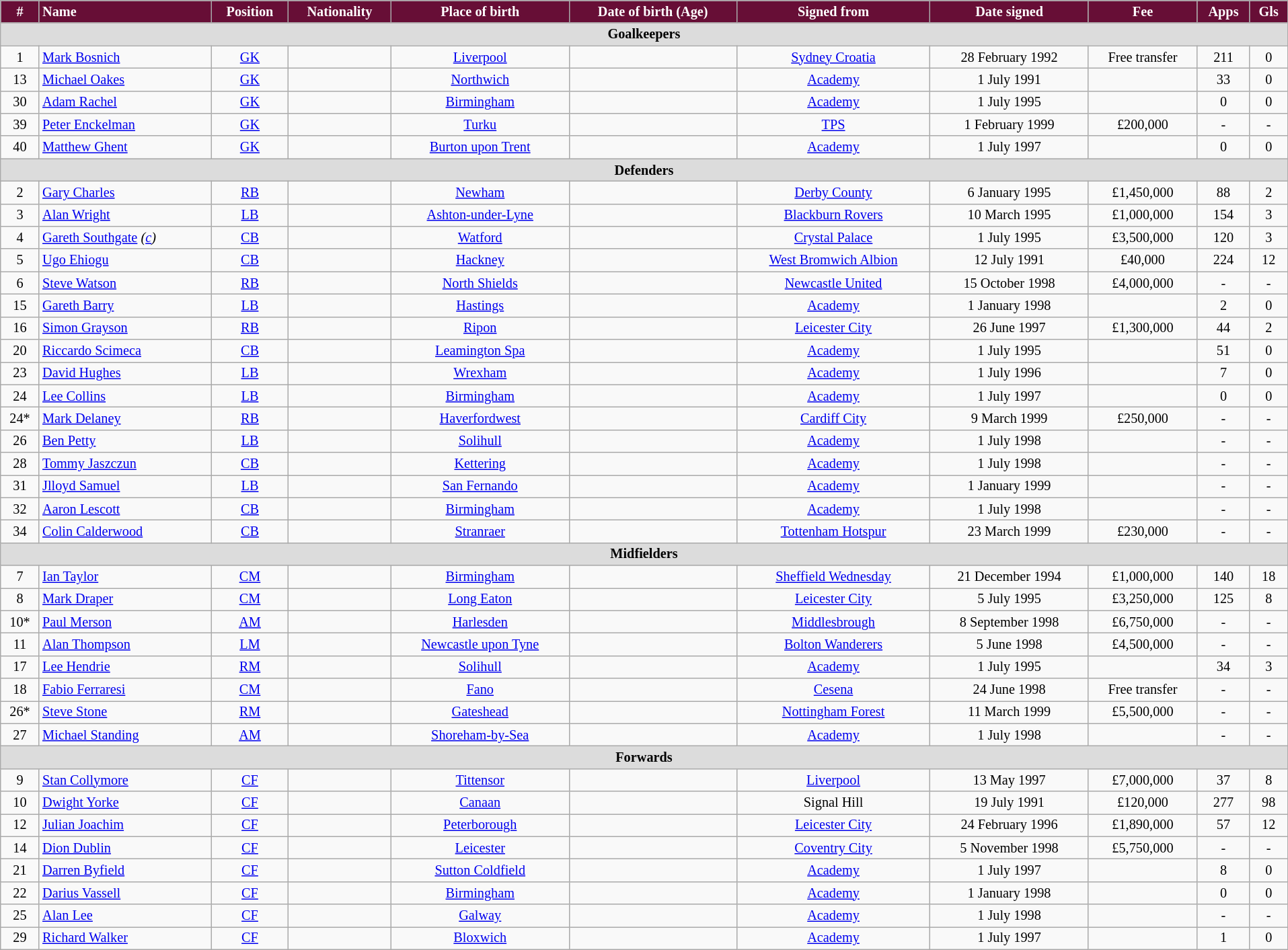<table class="wikitable" style="text-align:center; font-size:84.5%; width:101%;">
<tr>
<th style="background:#670E36; color:#FFFFFF; text-align:center;">#</th>
<th style="background:#670E36; color:#FFFFFF; text-align:left;">Name</th>
<th style="background:#670E36; color:#FFFFFF; text-align:center;">Position</th>
<th style="background:#670E36; color:#FFFFFF; text-align:center;">Nationality</th>
<th style="background:#670E36; color:#FFFFFF; text-align:center;">Place of birth</th>
<th style="background:#670E36; color:#FFFFFF; text-align:center;">Date of birth (Age)</th>
<th style="background:#670E36; color:#FFFFFF; text-align:center;">Signed from</th>
<th style="background:#670E36; color:#FFFFFF; text-align:center;">Date signed</th>
<th style="background:#670E36; color:#FFFFFF; text-align:center;">Fee</th>
<th style="background:#670E36; color:#FFFFFF; text-align:center;">Apps</th>
<th style="background:#670E36; color:#FFFFFF; text-align:center;">Gls</th>
</tr>
<tr>
<th colspan="11" style="background:#dcdcdc; tepxt-align:center;">Goalkeepers</th>
</tr>
<tr>
<td>1</td>
<td style="text-align:left;"><a href='#'>Mark Bosnich</a></td>
<td><a href='#'>GK</a></td>
<td></td>
<td><a href='#'>Liverpool</a></td>
<td></td>
<td> <a href='#'>Sydney Croatia</a></td>
<td>28 February 1992</td>
<td>Free transfer</td>
<td>211</td>
<td>0</td>
</tr>
<tr>
<td>13</td>
<td style="text-align:left;"><a href='#'>Michael Oakes</a></td>
<td><a href='#'>GK</a></td>
<td></td>
<td><a href='#'>Northwich</a></td>
<td></td>
<td><a href='#'>Academy</a></td>
<td>1 July 1991</td>
<td></td>
<td>33</td>
<td>0</td>
</tr>
<tr>
<td>30</td>
<td style="text-align:left;"><a href='#'>Adam Rachel</a></td>
<td><a href='#'>GK</a></td>
<td></td>
<td><a href='#'>Birmingham</a></td>
<td></td>
<td><a href='#'>Academy</a></td>
<td>1 July 1995</td>
<td></td>
<td>0</td>
<td>0</td>
</tr>
<tr>
<td>39</td>
<td style="text-align:left;"><a href='#'>Peter Enckelman</a></td>
<td><a href='#'>GK</a></td>
<td></td>
<td><a href='#'>Turku</a></td>
<td></td>
<td> <a href='#'>TPS</a></td>
<td>1 February 1999</td>
<td>£200,000</td>
<td>-</td>
<td>-</td>
</tr>
<tr>
<td>40</td>
<td style="text-align:left;"><a href='#'>Matthew Ghent</a></td>
<td><a href='#'>GK</a></td>
<td></td>
<td><a href='#'>Burton upon Trent</a></td>
<td></td>
<td><a href='#'>Academy</a></td>
<td>1 July 1997</td>
<td></td>
<td>0</td>
<td>0</td>
</tr>
<tr>
<th colspan="11" style="background:#dcdcdc; tepxt-align:center;">Defenders</th>
</tr>
<tr>
<td>2</td>
<td style="text-align:left;"><a href='#'>Gary Charles</a></td>
<td><a href='#'>RB</a></td>
<td></td>
<td><a href='#'>Newham</a></td>
<td></td>
<td><a href='#'>Derby County</a></td>
<td>6 January 1995</td>
<td>£1,450,000</td>
<td>88</td>
<td>2</td>
</tr>
<tr>
<td>3</td>
<td style="text-align:left;"><a href='#'>Alan Wright</a></td>
<td><a href='#'>LB</a></td>
<td></td>
<td><a href='#'>Ashton-under-Lyne</a></td>
<td></td>
<td><a href='#'>Blackburn Rovers</a></td>
<td>10 March 1995</td>
<td>£1,000,000</td>
<td>154</td>
<td>3</td>
</tr>
<tr>
<td>4</td>
<td style="text-align:left;"><a href='#'>Gareth Southgate</a> <em>(<a href='#'>c</a>)</em></td>
<td><a href='#'>CB</a></td>
<td></td>
<td><a href='#'>Watford</a></td>
<td></td>
<td><a href='#'>Crystal Palace</a></td>
<td>1 July 1995</td>
<td>£3,500,000</td>
<td>120</td>
<td>3</td>
</tr>
<tr>
<td>5</td>
<td style="text-align:left;"><a href='#'>Ugo Ehiogu</a></td>
<td><a href='#'>CB</a></td>
<td></td>
<td><a href='#'>Hackney</a></td>
<td></td>
<td><a href='#'>West Bromwich Albion</a></td>
<td>12 July 1991</td>
<td>£40,000</td>
<td>224</td>
<td>12</td>
</tr>
<tr>
<td>6</td>
<td style="text-align:left;"><a href='#'>Steve Watson</a></td>
<td><a href='#'>RB</a></td>
<td></td>
<td><a href='#'>North Shields</a></td>
<td></td>
<td><a href='#'>Newcastle United</a></td>
<td>15 October 1998</td>
<td>£4,000,000</td>
<td>-</td>
<td>-</td>
</tr>
<tr>
<td>15</td>
<td style="text-align:left;"><a href='#'>Gareth Barry</a></td>
<td><a href='#'>LB</a></td>
<td></td>
<td><a href='#'>Hastings</a></td>
<td></td>
<td><a href='#'>Academy</a></td>
<td>1 January 1998</td>
<td></td>
<td>2</td>
<td>0</td>
</tr>
<tr>
<td>16</td>
<td style="text-align:left;"><a href='#'>Simon Grayson</a></td>
<td><a href='#'>RB</a></td>
<td></td>
<td><a href='#'>Ripon</a></td>
<td></td>
<td><a href='#'>Leicester City</a></td>
<td>26 June 1997</td>
<td>£1,300,000</td>
<td>44</td>
<td>2</td>
</tr>
<tr>
<td>20</td>
<td style="text-align:left;"><a href='#'>Riccardo Scimeca</a></td>
<td><a href='#'>CB</a></td>
<td></td>
<td><a href='#'>Leamington Spa</a></td>
<td></td>
<td><a href='#'>Academy</a></td>
<td>1 July 1995</td>
<td></td>
<td>51</td>
<td>0</td>
</tr>
<tr>
<td>23</td>
<td style="text-align:left;"><a href='#'>David Hughes</a></td>
<td><a href='#'>LB</a></td>
<td></td>
<td><a href='#'>Wrexham</a></td>
<td></td>
<td><a href='#'>Academy</a></td>
<td>1 July 1996</td>
<td></td>
<td>7</td>
<td>0</td>
</tr>
<tr>
<td>24</td>
<td style="text-align:left;"><a href='#'>Lee Collins</a></td>
<td><a href='#'>LB</a></td>
<td></td>
<td><a href='#'>Birmingham</a></td>
<td></td>
<td><a href='#'>Academy</a></td>
<td>1 July 1997</td>
<td></td>
<td>0</td>
<td>0</td>
</tr>
<tr>
<td>24*</td>
<td style="text-align:left;"><a href='#'>Mark Delaney</a></td>
<td><a href='#'>RB</a></td>
<td></td>
<td><a href='#'>Haverfordwest</a></td>
<td></td>
<td> <a href='#'>Cardiff City</a></td>
<td>9 March 1999</td>
<td>£250,000</td>
<td>-</td>
<td>-</td>
</tr>
<tr>
<td>26</td>
<td style="text-align:left;"><a href='#'>Ben Petty</a></td>
<td><a href='#'>LB</a></td>
<td></td>
<td><a href='#'>Solihull</a></td>
<td></td>
<td><a href='#'>Academy</a></td>
<td>1 July 1998</td>
<td></td>
<td>-</td>
<td>-</td>
</tr>
<tr>
<td>28</td>
<td style="text-align:left;"><a href='#'>Tommy Jaszczun</a></td>
<td><a href='#'>CB</a></td>
<td></td>
<td><a href='#'>Kettering</a></td>
<td></td>
<td><a href='#'>Academy</a></td>
<td>1 July 1998</td>
<td></td>
<td>-</td>
<td>-</td>
</tr>
<tr>
<td>31</td>
<td style="text-align:left;"><a href='#'>Jlloyd Samuel</a></td>
<td><a href='#'>LB</a></td>
<td></td>
<td><a href='#'>San Fernando</a></td>
<td></td>
<td><a href='#'>Academy</a></td>
<td>1 January 1999</td>
<td></td>
<td>-</td>
<td>-</td>
</tr>
<tr>
<td>32</td>
<td style="text-align:left;"><a href='#'>Aaron Lescott</a></td>
<td><a href='#'>CB</a></td>
<td></td>
<td><a href='#'>Birmingham</a></td>
<td></td>
<td><a href='#'>Academy</a></td>
<td>1 July 1998</td>
<td></td>
<td>-</td>
<td>-</td>
</tr>
<tr>
<td>34</td>
<td style="text-align:left;"><a href='#'>Colin Calderwood</a></td>
<td><a href='#'>CB</a></td>
<td></td>
<td><a href='#'>Stranraer</a></td>
<td></td>
<td><a href='#'>Tottenham Hotspur</a></td>
<td>23 March 1999</td>
<td>£230,000</td>
<td>-</td>
<td>-</td>
</tr>
<tr>
<th colspan="11" style="background:#dcdcdc; tepxt-align:center;">Midfielders</th>
</tr>
<tr>
<td>7</td>
<td style="text-align:left;"><a href='#'>Ian Taylor</a></td>
<td><a href='#'>CM</a></td>
<td></td>
<td><a href='#'>Birmingham</a></td>
<td></td>
<td><a href='#'>Sheffield Wednesday</a></td>
<td>21 December 1994</td>
<td>£1,000,000</td>
<td>140</td>
<td>18</td>
</tr>
<tr>
<td>8</td>
<td style="text-align:left;"><a href='#'>Mark Draper</a></td>
<td><a href='#'>CM</a></td>
<td></td>
<td><a href='#'>Long Eaton</a></td>
<td></td>
<td><a href='#'>Leicester City</a></td>
<td>5 July 1995</td>
<td>£3,250,000</td>
<td>125</td>
<td>8</td>
</tr>
<tr>
<td>10*</td>
<td style="text-align:left;"><a href='#'>Paul Merson</a></td>
<td><a href='#'>AM</a></td>
<td></td>
<td><a href='#'>Harlesden</a></td>
<td></td>
<td><a href='#'>Middlesbrough</a></td>
<td>8 September 1998</td>
<td>£6,750,000</td>
<td>-</td>
<td>-</td>
</tr>
<tr>
<td>11</td>
<td style="text-align:left;"><a href='#'>Alan Thompson</a></td>
<td><a href='#'>LM</a></td>
<td></td>
<td><a href='#'>Newcastle upon Tyne</a></td>
<td></td>
<td><a href='#'>Bolton Wanderers</a></td>
<td>5 June 1998</td>
<td>£4,500,000</td>
<td>-</td>
<td>-</td>
</tr>
<tr>
<td>17</td>
<td style="text-align:left;"><a href='#'>Lee Hendrie</a></td>
<td><a href='#'>RM</a></td>
<td></td>
<td><a href='#'>Solihull</a></td>
<td></td>
<td><a href='#'>Academy</a></td>
<td>1 July 1995</td>
<td></td>
<td>34</td>
<td>3</td>
</tr>
<tr>
<td>18</td>
<td style="text-align:left;"><a href='#'>Fabio Ferraresi</a></td>
<td><a href='#'>CM</a></td>
<td></td>
<td><a href='#'>Fano</a></td>
<td></td>
<td> <a href='#'>Cesena</a></td>
<td>24 June 1998</td>
<td>Free transfer</td>
<td>-</td>
<td>-</td>
</tr>
<tr>
<td>26*</td>
<td style="text-align:left;"><a href='#'>Steve Stone</a></td>
<td><a href='#'>RM</a></td>
<td></td>
<td><a href='#'>Gateshead</a></td>
<td></td>
<td><a href='#'>Nottingham Forest</a></td>
<td>11 March 1999</td>
<td>£5,500,000</td>
<td>-</td>
<td>-</td>
</tr>
<tr>
<td>27</td>
<td style="text-align:left;"><a href='#'>Michael Standing</a></td>
<td><a href='#'>AM</a></td>
<td></td>
<td><a href='#'>Shoreham-by-Sea</a></td>
<td></td>
<td><a href='#'>Academy</a></td>
<td>1 July 1998</td>
<td></td>
<td>-</td>
<td>-</td>
</tr>
<tr>
<th colspan="11" style="background:#dcdcdc; tepxt-align:center;">Forwards</th>
</tr>
<tr>
<td>9</td>
<td style="text-align:left;"><a href='#'>Stan Collymore</a></td>
<td><a href='#'>CF</a></td>
<td></td>
<td><a href='#'>Tittensor</a></td>
<td></td>
<td><a href='#'>Liverpool</a></td>
<td>13 May 1997</td>
<td>£7,000,000</td>
<td>37</td>
<td>8</td>
</tr>
<tr>
<td>10</td>
<td style="text-align:left;"><a href='#'>Dwight Yorke</a></td>
<td><a href='#'>CF</a></td>
<td></td>
<td><a href='#'>Canaan</a></td>
<td></td>
<td> Signal Hill</td>
<td>19 July 1991</td>
<td>£120,000</td>
<td>277</td>
<td>98</td>
</tr>
<tr>
<td>12</td>
<td style="text-align:left;"><a href='#'>Julian Joachim</a></td>
<td><a href='#'>CF</a></td>
<td></td>
<td><a href='#'>Peterborough</a></td>
<td></td>
<td><a href='#'>Leicester City</a></td>
<td>24 February 1996</td>
<td>£1,890,000</td>
<td>57</td>
<td>12</td>
</tr>
<tr>
<td>14</td>
<td style="text-align:left;"><a href='#'>Dion Dublin</a></td>
<td><a href='#'>CF</a></td>
<td></td>
<td><a href='#'>Leicester</a></td>
<td></td>
<td><a href='#'>Coventry City</a></td>
<td>5 November 1998</td>
<td>£5,750,000</td>
<td>-</td>
<td>-</td>
</tr>
<tr>
<td>21</td>
<td style="text-align:left;"><a href='#'>Darren Byfield</a></td>
<td><a href='#'>CF</a></td>
<td></td>
<td> <a href='#'>Sutton Coldfield</a></td>
<td></td>
<td><a href='#'>Academy</a></td>
<td>1 July 1997</td>
<td></td>
<td>8</td>
<td>0</td>
</tr>
<tr>
<td>22</td>
<td style="text-align:left;"><a href='#'>Darius Vassell</a></td>
<td><a href='#'>CF</a></td>
<td></td>
<td><a href='#'>Birmingham</a></td>
<td></td>
<td><a href='#'>Academy</a></td>
<td>1 January 1998</td>
<td></td>
<td>0</td>
<td>0</td>
</tr>
<tr>
<td>25</td>
<td style="text-align:left;"><a href='#'>Alan Lee</a></td>
<td><a href='#'>CF</a></td>
<td></td>
<td><a href='#'>Galway</a></td>
<td></td>
<td><a href='#'>Academy</a></td>
<td>1 July 1998</td>
<td></td>
<td>-</td>
<td>-</td>
</tr>
<tr>
<td>29</td>
<td style="text-align:left;"><a href='#'>Richard Walker</a></td>
<td><a href='#'>CF</a></td>
<td></td>
<td><a href='#'>Bloxwich</a></td>
<td></td>
<td><a href='#'>Academy</a></td>
<td>1 July 1997</td>
<td></td>
<td>1</td>
<td>0</td>
</tr>
</table>
